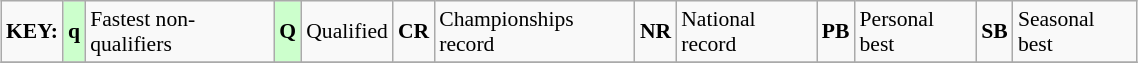<table class="wikitable" style="margin:0.5em auto; font-size:90%;position:relative;" width=60%>
<tr>
<td><strong>KEY:</strong></td>
<td bgcolor=ccffcc align=center><strong>q</strong></td>
<td>Fastest non-qualifiers</td>
<td bgcolor=ccffcc align=center><strong>Q</strong></td>
<td>Qualified</td>
<td align=center><strong>CR</strong></td>
<td>Championships record</td>
<td align=center><strong>NR</strong></td>
<td>National record</td>
<td align=center><strong>PB</strong></td>
<td>Personal best</td>
<td align=center><strong>SB</strong></td>
<td>Seasonal best</td>
</tr>
<tr>
</tr>
</table>
